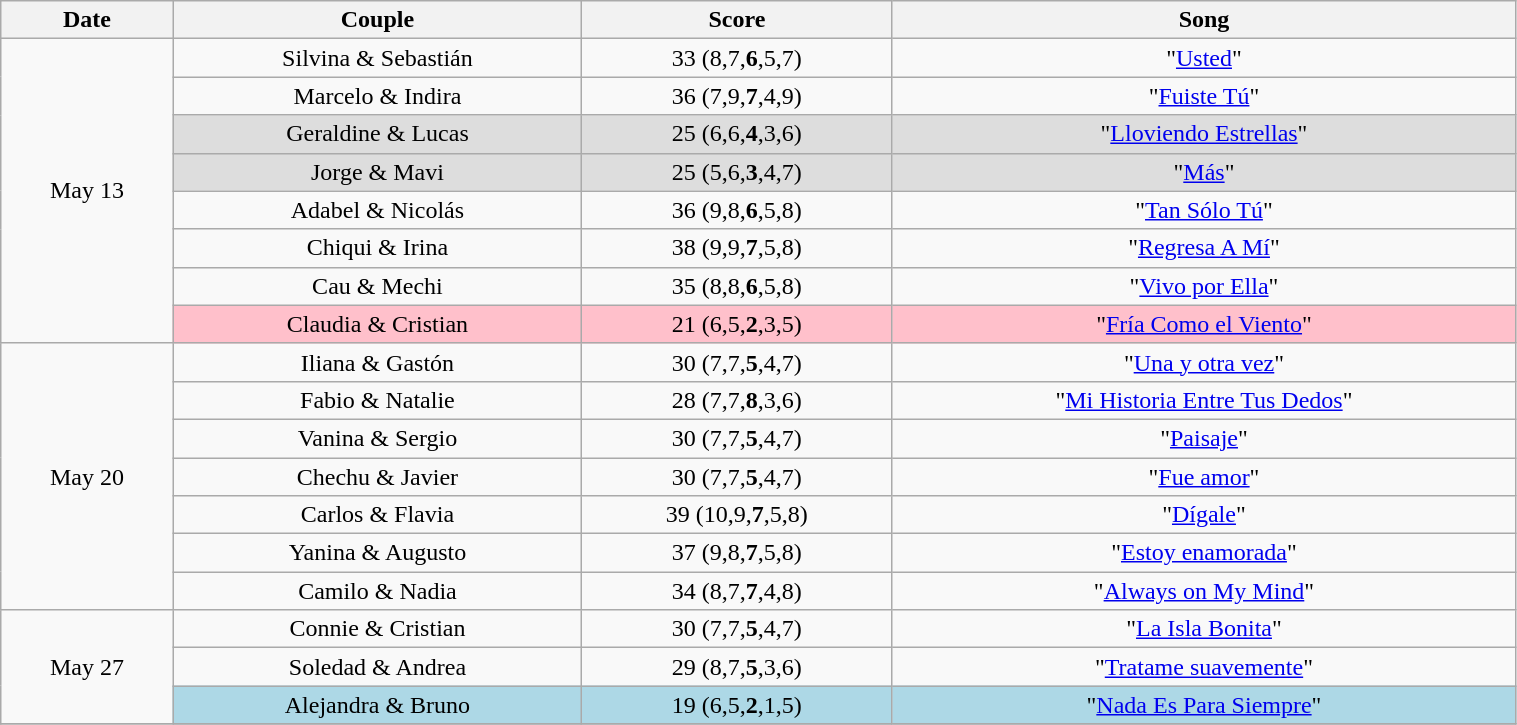<table class="wikitable" style="width:80%; text-align:center;">
<tr>
<th>Date</th>
<th>Couple</th>
<th>Score</th>
<th>Song </th>
</tr>
<tr>
<td rowspan=8>May 13</td>
<td>Silvina & Sebastián</td>
<td>33 (8,7,<strong>6</strong>,5,7)</td>
<td>"<a href='#'>Usted</a>" </td>
</tr>
<tr>
<td>Marcelo & Indira</td>
<td>36 (7,9,<strong>7</strong>,4,9)</td>
<td>"<a href='#'>Fuiste Tú</a>" </td>
</tr>
<tr style="background:#dddddd;">
<td>Geraldine & Lucas</td>
<td>25 (6,6,<strong>4</strong>,3,6)</td>
<td>"<a href='#'>Lloviendo Estrellas</a>" </td>
</tr>
<tr style="background:#dddddd;">
<td>Jorge & Mavi</td>
<td>25 (5,6,<strong>3</strong>,4,7)</td>
<td>"<a href='#'>Más</a>" </td>
</tr>
<tr>
<td>Adabel & Nicolás</td>
<td>36 (9,8,<strong>6</strong>,5,8)</td>
<td>"<a href='#'>Tan Sólo Tú</a>" </td>
</tr>
<tr>
<td>Chiqui & Irina</td>
<td>38 (9,9,<strong>7</strong>,5,8)</td>
<td>"<a href='#'>Regresa A Mí</a>" </td>
</tr>
<tr>
<td>Cau & Mechi</td>
<td>35 (8,8,<strong>6</strong>,5,8)</td>
<td>"<a href='#'>Vivo por Ella</a>" </td>
</tr>
<tr style="background:pink;">
<td>Claudia & Cristian</td>
<td>21 (6,5,<strong>2</strong>,3,5)</td>
<td>"<a href='#'>Fría Como el Viento</a>" </td>
</tr>
<tr>
<td rowspan=7>May 20</td>
<td>Iliana & Gastón</td>
<td>30 (7,7,<strong>5</strong>,4,7)</td>
<td>"<a href='#'>Una y otra vez</a>" </td>
</tr>
<tr>
<td>Fabio & Natalie</td>
<td>28 (7,7,<strong>8</strong>,3,6)</td>
<td>"<a href='#'>Mi Historia Entre Tus Dedos</a>" </td>
</tr>
<tr>
<td>Vanina & Sergio</td>
<td>30 (7,7,<strong>5</strong>,4,7)</td>
<td>"<a href='#'>Paisaje</a>" </td>
</tr>
<tr>
<td>Chechu & Javier</td>
<td>30 (7,7,<strong>5</strong>,4,7)</td>
<td>"<a href='#'>Fue amor</a>" </td>
</tr>
<tr>
<td>Carlos & Flavia</td>
<td>39 (10,9,<strong>7</strong>,5,8)</td>
<td>"<a href='#'>Dígale</a>" </td>
</tr>
<tr>
<td>Yanina & Augusto</td>
<td>37 (9,8,<strong>7</strong>,5,8)</td>
<td>"<a href='#'>Estoy enamorada</a>" </td>
</tr>
<tr>
<td>Camilo & Nadia</td>
<td>34 (8,7,<strong>7</strong>,4,8)</td>
<td>"<a href='#'>Always on My Mind</a>" </td>
</tr>
<tr>
<td rowspan=3>May 27</td>
<td>Connie & Cristian</td>
<td>30 (7,7,<strong>5</strong>,4,7)</td>
<td>"<a href='#'>La Isla Bonita</a>" </td>
</tr>
<tr>
<td>Soledad & Andrea</td>
<td>29 (8,7,<strong>5</strong>,3,6)</td>
<td>"<a href='#'>Tratame suavemente</a>" </td>
</tr>
<tr style="background:lightblue;">
<td>Alejandra & Bruno</td>
<td>19 (6,5,<strong>2</strong>,1,5)</td>
<td>"<a href='#'>Nada Es Para Siempre</a>" </td>
</tr>
<tr>
</tr>
</table>
